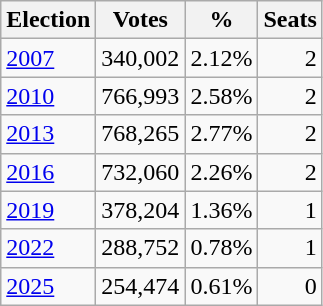<table class=wikitable style="text-align:right">
<tr>
<th>Election</th>
<th>Votes</th>
<th>%</th>
<th>Seats</th>
</tr>
<tr>
<td align=left><a href='#'>2007</a></td>
<td>340,002</td>
<td>2.12%</td>
<td>2</td>
</tr>
<tr>
<td align=left><a href='#'>2010</a></td>
<td>766,993</td>
<td>2.58%</td>
<td>2</td>
</tr>
<tr>
<td align=left><a href='#'>2013</a></td>
<td>768,265</td>
<td>2.77%</td>
<td>2</td>
</tr>
<tr>
<td align=left><a href='#'>2016</a></td>
<td>732,060</td>
<td>2.26%</td>
<td>2</td>
</tr>
<tr>
<td align=left><a href='#'>2019</a></td>
<td>378,204</td>
<td>1.36%</td>
<td>1</td>
</tr>
<tr>
<td align=left><a href='#'>2022</a></td>
<td>288,752</td>
<td>0.78%</td>
<td>1</td>
</tr>
<tr>
<td align=left><a href='#'>2025</a></td>
<td>254,474</td>
<td>0.61%</td>
<td>0</td>
</tr>
</table>
